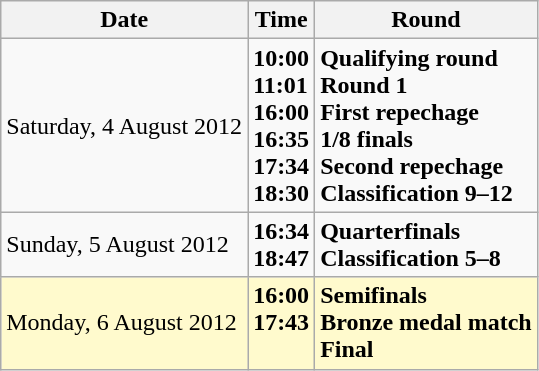<table class="wikitable">
<tr>
<th>Date</th>
<th>Time</th>
<th>Round</th>
</tr>
<tr>
<td>Saturday, 4 August 2012</td>
<td><strong>10:00</strong><br><strong>11:01</strong><br><strong>16:00</strong><br><strong>16:35</strong><br><strong>17:34</strong><br><strong>18:30</strong></td>
<td><strong>Qualifying round</strong><br><strong>Round 1</strong><br><strong>First repechage</strong><br><strong>1/8 finals</strong><br><strong>Second repechage</strong><br><strong>Classification 9–12</strong></td>
</tr>
<tr>
<td>Sunday, 5 August 2012</td>
<td><strong>16:34</strong><br><strong>18:47</strong></td>
<td><strong>Quarterfinals</strong><br><strong>Classification 5–8</strong></td>
</tr>
<tr style=background:lemonchiffon>
<td>Monday, 6 August 2012</td>
<td><strong>16:00</strong><br><strong>17:43</strong><br> </td>
<td><strong>Semifinals</strong><br><strong>Bronze medal match</strong><br><strong>Final</strong></td>
</tr>
</table>
